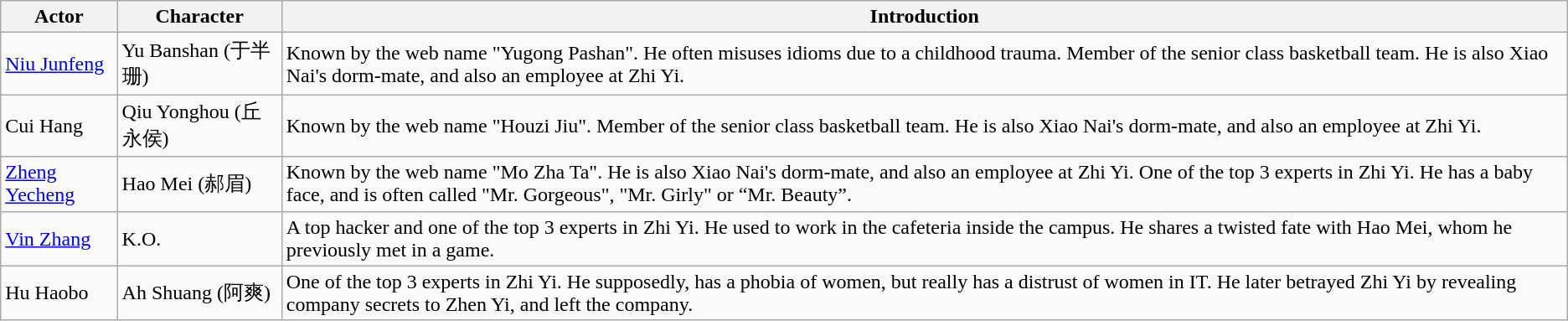<table class="wikitable">
<tr>
<th>Actor</th>
<th>Character</th>
<th>Introduction</th>
</tr>
<tr>
<td><a href='#'>Niu Junfeng</a></td>
<td>Yu Banshan (于半珊)</td>
<td>Known by the web name "Yugong Pashan". He often misuses idioms due to a childhood trauma. Member of the senior class basketball team. He is also Xiao Nai's dorm-mate, and also an employee at Zhi Yi.</td>
</tr>
<tr>
<td>Cui Hang</td>
<td>Qiu Yonghou (丘永侯)</td>
<td>Known by the web name "Houzi Jiu". Member of the senior class basketball team. He is also Xiao Nai's dorm-mate, and also an employee at Zhi Yi.</td>
</tr>
<tr>
<td><a href='#'>Zheng Yecheng</a></td>
<td>Hao Mei (郝眉)</td>
<td>Known by the web name "Mo Zha Ta". He is also Xiao Nai's dorm-mate, and also an employee at Zhi Yi. One of the top 3 experts in Zhi Yi. He has a baby face, and is often called "Mr. Gorgeous", "Mr. Girly" or “Mr. Beauty”.</td>
</tr>
<tr>
<td><a href='#'>Vin Zhang</a></td>
<td>K.O.</td>
<td>A top hacker and one of the top 3 experts in Zhi Yi. He used to work in the cafeteria inside the campus. He shares a twisted fate with Hao Mei, whom he previously met in a game.</td>
</tr>
<tr>
<td>Hu Haobo</td>
<td>Ah Shuang (阿爽)</td>
<td>One of the top 3 experts in Zhi Yi. He supposedly, has a phobia of women, but really has a distrust of women in IT. He later betrayed Zhi Yi by revealing company secrets to Zhen Yi, and left the company.</td>
</tr>
</table>
